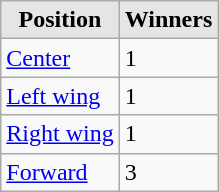<table class="wikitable">
<tr>
<th style="background:#e5e5e5;">Position</th>
<th style="background:#e5e5e5;">Winners</th>
</tr>
<tr>
<td><a href='#'>Center</a></td>
<td>1</td>
</tr>
<tr>
<td><a href='#'>Left wing</a></td>
<td>1</td>
</tr>
<tr>
<td><a href='#'>Right wing</a></td>
<td>1</td>
</tr>
<tr>
<td><a href='#'>Forward</a></td>
<td>3</td>
</tr>
</table>
